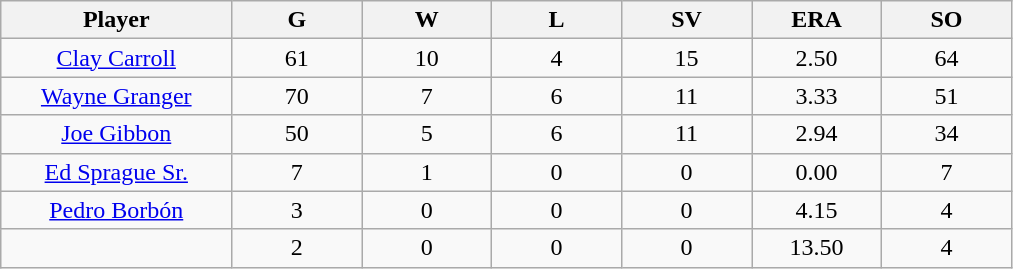<table class="wikitable sortable">
<tr>
<th bgcolor="#DDDDFF" width="16%">Player</th>
<th bgcolor="#DDDDFF" width="9%">G</th>
<th bgcolor="#DDDDFF" width="9%">W</th>
<th bgcolor="#DDDDFF" width="9%">L</th>
<th bgcolor="#DDDDFF" width="9%">SV</th>
<th bgcolor="#DDDDFF" width="9%">ERA</th>
<th bgcolor="#DDDDFF" width="9%">SO</th>
</tr>
<tr align="center">
<td><a href='#'>Clay Carroll</a></td>
<td>61</td>
<td>10</td>
<td>4</td>
<td>15</td>
<td>2.50</td>
<td>64</td>
</tr>
<tr align=center>
<td><a href='#'>Wayne Granger</a></td>
<td>70</td>
<td>7</td>
<td>6</td>
<td>11</td>
<td>3.33</td>
<td>51</td>
</tr>
<tr align=center>
<td><a href='#'>Joe Gibbon</a></td>
<td>50</td>
<td>5</td>
<td>6</td>
<td>11</td>
<td>2.94</td>
<td>34</td>
</tr>
<tr align=center>
<td><a href='#'>Ed Sprague Sr.</a></td>
<td>7</td>
<td>1</td>
<td>0</td>
<td>0</td>
<td>0.00</td>
<td>7</td>
</tr>
<tr align=center>
<td><a href='#'>Pedro Borbón</a></td>
<td>3</td>
<td>0</td>
<td>0</td>
<td>0</td>
<td>4.15</td>
<td>4</td>
</tr>
<tr align=center>
<td></td>
<td>2</td>
<td>0</td>
<td>0</td>
<td>0</td>
<td>13.50</td>
<td>4</td>
</tr>
</table>
